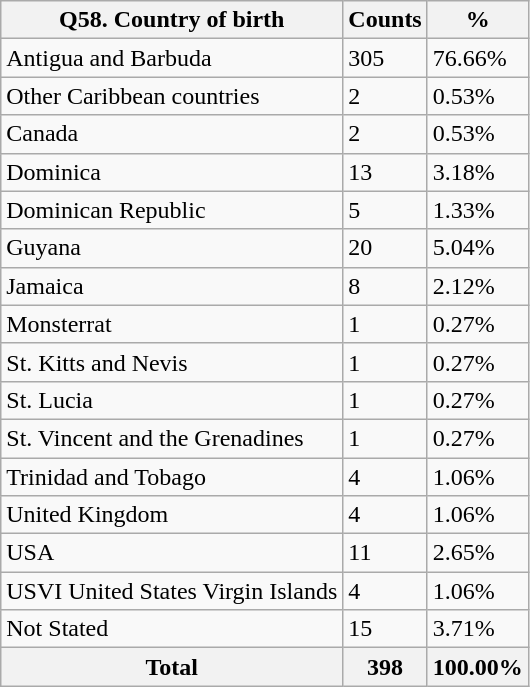<table class="wikitable sortable">
<tr>
<th>Q58. Country of birth</th>
<th>Counts</th>
<th>%</th>
</tr>
<tr>
<td>Antigua and Barbuda</td>
<td>305</td>
<td>76.66%</td>
</tr>
<tr>
<td>Other Caribbean countries</td>
<td>2</td>
<td>0.53%</td>
</tr>
<tr>
<td>Canada</td>
<td>2</td>
<td>0.53%</td>
</tr>
<tr>
<td>Dominica</td>
<td>13</td>
<td>3.18%</td>
</tr>
<tr>
<td>Dominican Republic</td>
<td>5</td>
<td>1.33%</td>
</tr>
<tr>
<td>Guyana</td>
<td>20</td>
<td>5.04%</td>
</tr>
<tr>
<td>Jamaica</td>
<td>8</td>
<td>2.12%</td>
</tr>
<tr>
<td>Monsterrat</td>
<td>1</td>
<td>0.27%</td>
</tr>
<tr>
<td>St. Kitts and Nevis</td>
<td>1</td>
<td>0.27%</td>
</tr>
<tr>
<td>St. Lucia</td>
<td>1</td>
<td>0.27%</td>
</tr>
<tr>
<td>St. Vincent and the Grenadines</td>
<td>1</td>
<td>0.27%</td>
</tr>
<tr>
<td>Trinidad and Tobago</td>
<td>4</td>
<td>1.06%</td>
</tr>
<tr>
<td>United Kingdom</td>
<td>4</td>
<td>1.06%</td>
</tr>
<tr>
<td>USA</td>
<td>11</td>
<td>2.65%</td>
</tr>
<tr>
<td>USVI United States Virgin Islands</td>
<td>4</td>
<td>1.06%</td>
</tr>
<tr>
<td>Not Stated</td>
<td>15</td>
<td>3.71%</td>
</tr>
<tr>
<th>Total</th>
<th>398</th>
<th>100.00%</th>
</tr>
</table>
